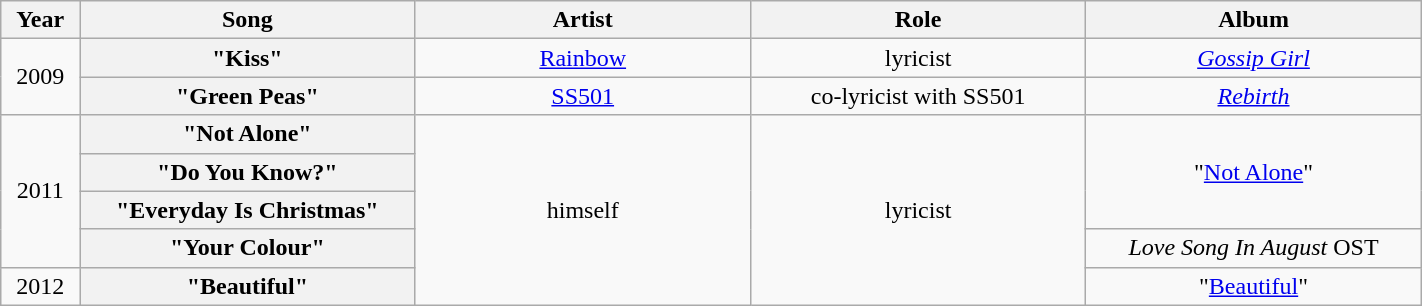<table class="wikitable plainrowheaders" style="text-align: center; width:75%;">
<tr>
<th scope="col" style="width:2em;">Year</th>
<th scope="col" style="width:10em;">Song</th>
<th scope="col" style="width:10em;">Artist</th>
<th scope="col" style="width:10em;">Role</th>
<th scope="col" style="width:10em;">Album</th>
</tr>
<tr>
<td rowspan=2>2009</td>
<th scope=row>"Kiss"</th>
<td><a href='#'>Rainbow</a></td>
<td>lyricist</td>
<td><em><a href='#'>Gossip Girl</a></em></td>
</tr>
<tr>
<th scope=row>"Green Peas"</th>
<td><a href='#'>SS501</a></td>
<td>co-lyricist with SS501</td>
<td><em><a href='#'>Rebirth</a></em></td>
</tr>
<tr>
<td rowspan=4>2011</td>
<th scope=row>"Not Alone"</th>
<td rowspan=5>himself</td>
<td rowspan=5>lyricist</td>
<td rowspan=3>"<a href='#'>Not Alone</a>"</td>
</tr>
<tr>
<th scope=row>"Do You Know?"</th>
</tr>
<tr>
<th scope=row>"Everyday Is Christmas"</th>
</tr>
<tr>
<th scope=row>"Your Colour"</th>
<td><em>Love Song In August</em> OST</td>
</tr>
<tr>
<td>2012</td>
<th scope=row>"Beautiful"</th>
<td>"<a href='#'>Beautiful</a>"</td>
</tr>
</table>
